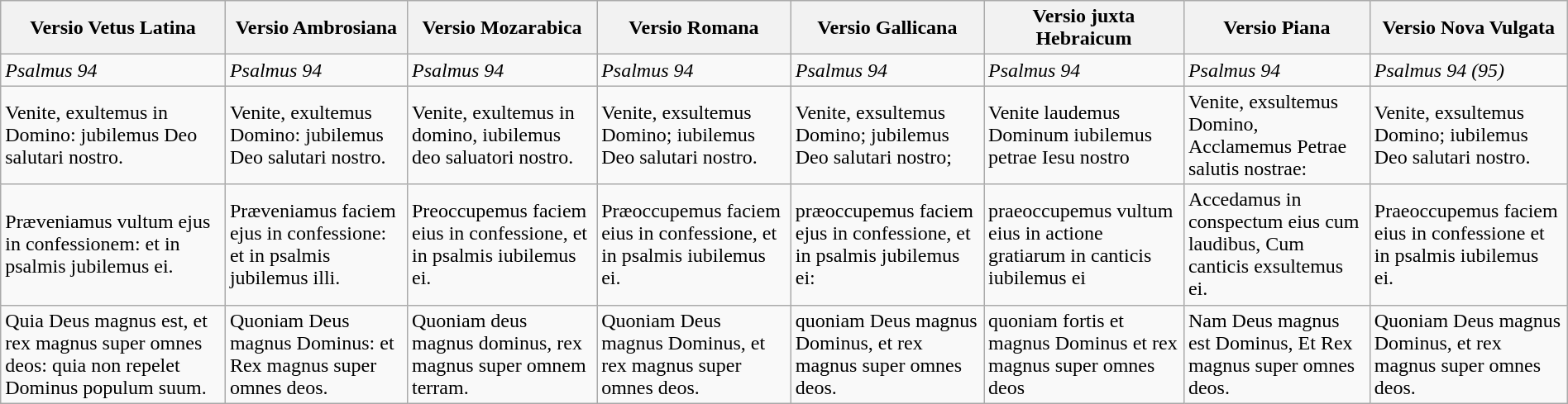<table class="wikitable mw-collapsible" style="margin:auto;">
<tr>
<th>Versio Vetus Latina</th>
<th>Versio Ambrosiana</th>
<th>Versio Mozarabica</th>
<th>Versio Romana</th>
<th>Versio Gallicana</th>
<th>Versio juxta Hebraicum</th>
<th>Versio Piana</th>
<th>Versio Nova Vulgata</th>
</tr>
<tr>
<td><em>Psalmus 94</em></td>
<td><em>Psalmus 94</em></td>
<td><em>Psalmus 94</em></td>
<td><em>Psalmus 94</em></td>
<td><em>Psalmus 94</em></td>
<td><em>Psalmus 94</em></td>
<td><em>Psalmus 94</em></td>
<td><em>Psalmus 94 (95)</em></td>
</tr>
<tr>
<td>Venite, exultemus in Domino: jubilemus Deo salutari nostro.</td>
<td>Venite, exultemus Domino: jubilemus Deo salutari nostro.</td>
<td>Venite, exultemus in domino, iubilemus deo saluatori nostro.</td>
<td>Venite, exsultemus Domino; iubilemus Deo salutari nostro.</td>
<td>Venite, exsultemus Domino; jubilemus Deo salutari nostro;</td>
<td>Venite laudemus Dominum iubilemus petrae Iesu nostro</td>
<td>Venite, exsultemus Domino, Acclamemus Petrae salutis nostrae:</td>
<td>Venite, exsultemus Domino; iubilemus Deo salutari nostro.</td>
</tr>
<tr>
<td>Præveniamus vultum ejus in confessionem: et in psalmis jubilemus ei.</td>
<td>Præveniamus faciem ejus in confessione: et in psalmis jubilemus illi.</td>
<td>Preoccupemus faciem eius in confessione, et in psalmis iubilemus ei.</td>
<td>Præoccupemus faciem eius in confessione, et in psalmis iubilemus ei.</td>
<td>præoccupemus faciem ejus in confessione, et in psalmis jubilemus ei:</td>
<td>praeoccupemus vultum eius in actione gratiarum in canticis iubilemus ei</td>
<td>Accedamus in conspectum eius cum laudibus, Cum canticis exsultemus ei.</td>
<td>Praeoccupemus faciem eius in confessione et in psalmis iubilemus ei.</td>
</tr>
<tr>
<td>Quia Deus magnus est, et rex magnus super omnes deos: quia non repelet Dominus populum suum.</td>
<td>Quoniam Deus magnus Dominus: et Rex magnus super omnes deos.</td>
<td>Quoniam deus magnus dominus, rex magnus super omnem terram.</td>
<td>Quoniam Deus magnus Dominus, et rex magnus super omnes deos.</td>
<td>quoniam Deus magnus Dominus, et rex magnus super omnes deos.</td>
<td>quoniam fortis et magnus Dominus et rex magnus super omnes deos</td>
<td>Nam Deus magnus est Dominus, Et Rex magnus super omnes deos.</td>
<td>Quoniam Deus magnus Dominus, et rex magnus super omnes deos.</td>
</tr>
</table>
